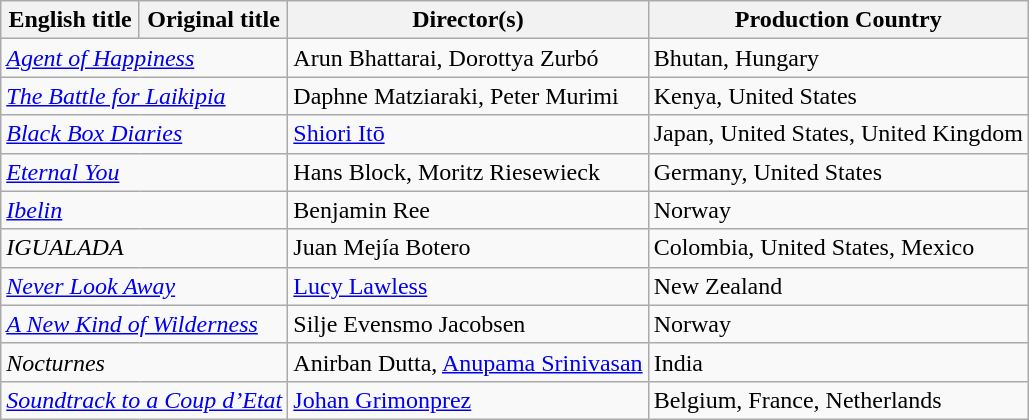<table class="wikitable plainrowheaders" style="margin-bottom:4px">
<tr>
<th scope="col">English title</th>
<th scope="col">Original title</th>
<th scope="col">Director(s)</th>
<th scope="col">Production Country</th>
</tr>
<tr>
<td colspan="2" scope="row"><em><a href='#'>Agent of Happiness</a></em></td>
<td>Arun Bhattarai, Dorottya Zurbó</td>
<td>Bhutan, Hungary</td>
</tr>
<tr>
<td colspan="2" scope="row"><em><a href='#'>The Battle for Laikipia</a></em></td>
<td>Daphne Matziaraki, Peter Murimi</td>
<td>Kenya, United States</td>
</tr>
<tr>
<td colspan="2" scope="row"><em><a href='#'>Black Box Diaries</a></em></td>
<td><a href='#'>Shiori Itō</a></td>
<td>Japan, United States, United Kingdom</td>
</tr>
<tr>
<td colspan="2" scope="row"><em><a href='#'>Eternal You</a></em></td>
<td>Hans Block, Moritz Riesewieck</td>
<td>Germany, United States</td>
</tr>
<tr>
<td colspan="2" scope="row"><em><a href='#'>Ibelin</a></em></td>
<td>Benjamin Ree</td>
<td>Norway</td>
</tr>
<tr>
<td colspan="2" scope="row"><em>IGUALADA</em></td>
<td>Juan Mejía Botero</td>
<td>Colombia, United States, Mexico</td>
</tr>
<tr>
<td colspan="2" scope="row"><em><a href='#'>Never Look Away</a></em></td>
<td><a href='#'>Lucy Lawless</a></td>
<td>New Zealand</td>
</tr>
<tr>
<td colspan="2" scope="row"><em><a href='#'>A New Kind of Wilderness</a></em></td>
<td>Silje Evensmo Jacobsen</td>
<td>Norway</td>
</tr>
<tr>
<td colspan="2" scope="row"><em>Nocturnes</em></td>
<td>Anirban Dutta, <a href='#'>Anupama Srinivasan</a></td>
<td>India</td>
</tr>
<tr>
<td colspan="2" scope="row"><em><a href='#'>Soundtrack to a Coup d’Etat</a></em></td>
<td><a href='#'>Johan Grimonprez</a></td>
<td>Belgium, France, Netherlands</td>
</tr>
</table>
